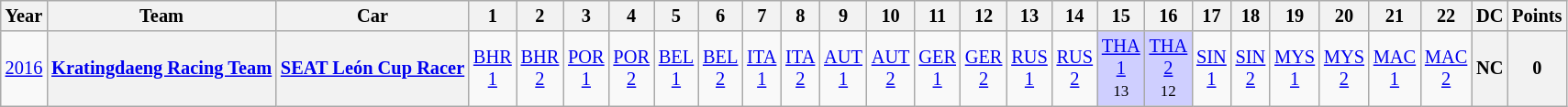<table class="wikitable" style="text-align:center; font-size:85%">
<tr>
<th>Year</th>
<th>Team</th>
<th>Car</th>
<th>1</th>
<th>2</th>
<th>3</th>
<th>4</th>
<th>5</th>
<th>6</th>
<th>7</th>
<th>8</th>
<th>9</th>
<th>10</th>
<th>11</th>
<th>12</th>
<th>13</th>
<th>14</th>
<th>15</th>
<th>16</th>
<th>17</th>
<th>18</th>
<th>19</th>
<th>20</th>
<th>21</th>
<th>22</th>
<th>DC</th>
<th>Points</th>
</tr>
<tr>
<td><a href='#'>2016</a></td>
<th><a href='#'>Kratingdaeng Racing Team</a></th>
<th><a href='#'>SEAT León Cup Racer</a></th>
<td><a href='#'>BHR<br>1</a></td>
<td><a href='#'>BHR<br>2</a></td>
<td><a href='#'>POR<br>1</a></td>
<td><a href='#'>POR<br>2</a></td>
<td><a href='#'>BEL<br>1</a></td>
<td><a href='#'>BEL<br>2</a></td>
<td><a href='#'>ITA<br>1</a></td>
<td><a href='#'>ITA<br>2</a></td>
<td><a href='#'>AUT<br>1</a></td>
<td><a href='#'>AUT<br>2</a></td>
<td><a href='#'>GER<br>1</a></td>
<td><a href='#'>GER<br>2</a></td>
<td><a href='#'>RUS<br>1</a></td>
<td><a href='#'>RUS<br>2</a></td>
<td style="background:#CFCFFF;"><a href='#'>THA<br>1</a><br><small>13</small></td>
<td style="background:#CFCFFF;"><a href='#'>THA<br>2</a><br><small>12</small></td>
<td><a href='#'>SIN<br>1</a></td>
<td><a href='#'>SIN<br>2</a></td>
<td><a href='#'>MYS<br>1</a></td>
<td><a href='#'>MYS<br>2</a></td>
<td><a href='#'>MAC<br>1</a></td>
<td><a href='#'>MAC<br>2</a></td>
<th>NC</th>
<th>0</th>
</tr>
</table>
